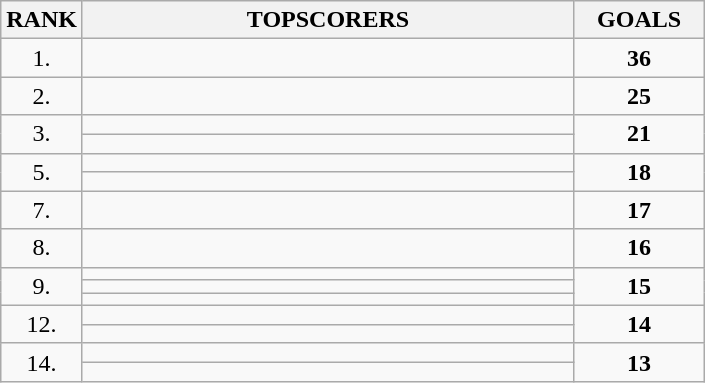<table class="wikitable">
<tr>
<th>RANK</th>
<th style="width: 20em">TOPSCORERS</th>
<th style="width: 5em">GOALS</th>
</tr>
<tr>
<td align="center">1.</td>
<td></td>
<td align="center"><strong>36</strong></td>
</tr>
<tr>
<td align="center">2.</td>
<td></td>
<td align="center"><strong>25</strong></td>
</tr>
<tr>
<td rowspan=2 align="center">3.</td>
<td></td>
<td rowspan=2 align="center"><strong>21</strong></td>
</tr>
<tr>
<td></td>
</tr>
<tr>
<td rowspan=2 align="center">5.</td>
<td></td>
<td rowspan=2 align="center"><strong>18</strong></td>
</tr>
<tr>
<td></td>
</tr>
<tr>
<td align="center">7.</td>
<td></td>
<td align="center"><strong>17</strong></td>
</tr>
<tr>
<td align="center">8.</td>
<td></td>
<td align="center"><strong>16</strong></td>
</tr>
<tr>
<td rowspan=3 align="center">9.</td>
<td></td>
<td rowspan=3 align="center"><strong>15</strong></td>
</tr>
<tr>
<td></td>
</tr>
<tr>
<td></td>
</tr>
<tr>
<td rowspan=2 align="center">12.</td>
<td></td>
<td rowspan=2 align="center"><strong>14</strong></td>
</tr>
<tr>
<td></td>
</tr>
<tr>
<td rowspan=2 align="center">14.</td>
<td></td>
<td rowspan=2 align="center"><strong>13</strong></td>
</tr>
<tr>
<td></td>
</tr>
</table>
